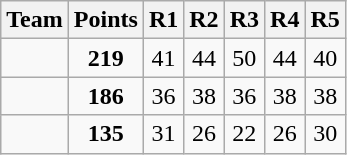<table class=wikitable>
<tr>
<th>Team</th>
<th>Points</th>
<th>R1</th>
<th>R2</th>
<th>R3</th>
<th>R4</th>
<th>R5</th>
</tr>
<tr align=center>
<td align=left ></td>
<td><strong>219</strong></td>
<td>41</td>
<td>44</td>
<td>50</td>
<td>44</td>
<td>40</td>
</tr>
<tr align=center>
<td align=left></td>
<td><strong>186</strong></td>
<td>36</td>
<td>38</td>
<td>36</td>
<td>38</td>
<td>38</td>
</tr>
<tr align=center>
<td align=left></td>
<td><strong>135</strong></td>
<td>31</td>
<td>26</td>
<td>22</td>
<td>26</td>
<td>30</td>
</tr>
</table>
